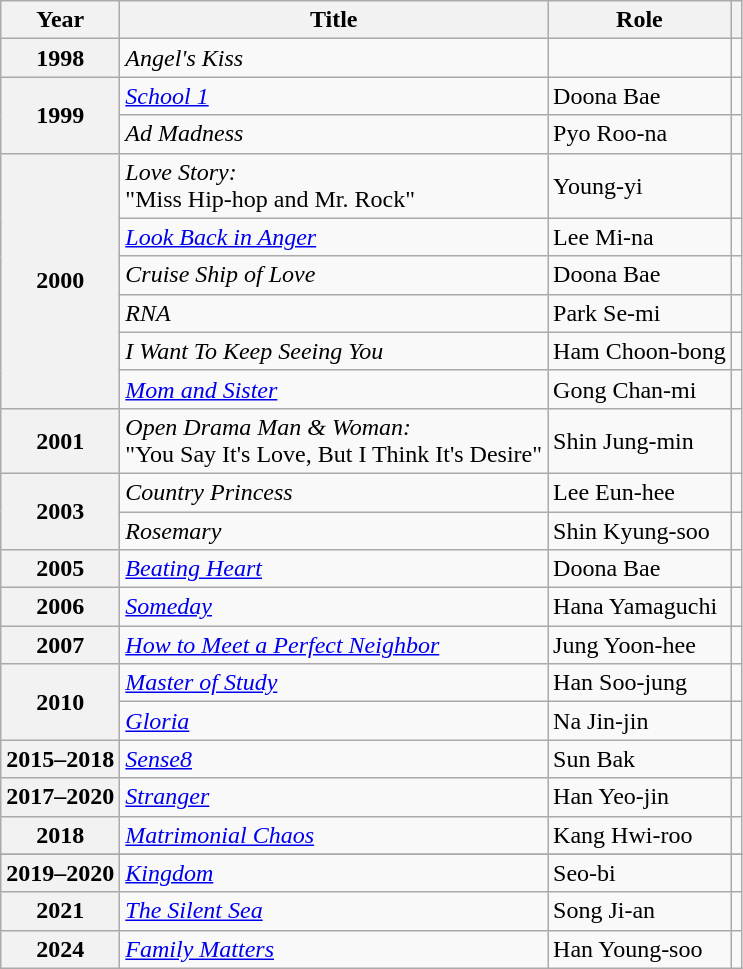<table class="wikitable plainrowheaders sortable">
<tr>
<th scope="col">Year</th>
<th scope="col">Title</th>
<th scope="col">Role</th>
<th scope="col" class="unsortable"></th>
</tr>
<tr>
<th scope="row">1998</th>
<td><em>Angel's Kiss</em></td>
<td></td>
<td style="text-align:center"></td>
</tr>
<tr>
<th scope="row" rowspan="2">1999</th>
<td><em><a href='#'>School 1</a></em></td>
<td>Doona Bae</td>
<td style="text-align:center"></td>
</tr>
<tr>
<td><em>Ad Madness</em></td>
<td>Pyo Roo-na</td>
<td style="text-align:center"></td>
</tr>
<tr>
<th scope="row" rowspan="6">2000</th>
<td><em>Love Story:</em><br>"Miss Hip-hop and Mr. Rock"</td>
<td>Young-yi</td>
<td style="text-align:center"></td>
</tr>
<tr>
<td><em><a href='#'>Look Back in Anger</a></em></td>
<td>Lee Mi-na</td>
<td style="text-align:center"></td>
</tr>
<tr>
<td><em>Cruise Ship of Love</em></td>
<td>Doona Bae</td>
<td style="text-align:center"></td>
</tr>
<tr>
<td><em>RNA</em></td>
<td>Park Se-mi</td>
<td style="text-align:center"></td>
</tr>
<tr>
<td><em>I Want To Keep Seeing You</em></td>
<td>Ham Choon-bong</td>
<td style="text-align:center"></td>
</tr>
<tr>
<td><em><a href='#'>Mom and Sister</a></em></td>
<td>Gong Chan-mi</td>
<td style="text-align:center"></td>
</tr>
<tr>
<th scope="row">2001</th>
<td><em>Open Drama Man & Woman:</em><br>"You Say It's Love, But I Think It's Desire"</td>
<td>Shin Jung-min</td>
<td style="text-align:center"></td>
</tr>
<tr>
<th scope="row" rowspan="2">2003</th>
<td><em>Country Princess</em></td>
<td>Lee Eun-hee</td>
<td style="text-align:center"></td>
</tr>
<tr>
<td><em>Rosemary</em></td>
<td>Shin Kyung-soo</td>
<td style="text-align:center"></td>
</tr>
<tr>
<th scope="row">2005</th>
<td><em><a href='#'>Beating Heart</a></em></td>
<td>Doona Bae</td>
<td style="text-align:center"></td>
</tr>
<tr>
<th scope="row">2006</th>
<td><em><a href='#'>Someday</a></em></td>
<td>Hana Yamaguchi</td>
<td style="text-align:center"></td>
</tr>
<tr>
<th scope="row">2007</th>
<td><em><a href='#'>How to Meet a Perfect Neighbor</a></em></td>
<td>Jung Yoon-hee</td>
<td style="text-align:center"></td>
</tr>
<tr>
<th scope="row" rowspan="2">2010</th>
<td><em><a href='#'>Master of Study</a></em></td>
<td>Han Soo-jung</td>
<td style="text-align:center"></td>
</tr>
<tr>
<td><em><a href='#'>Gloria</a></em></td>
<td>Na Jin-jin</td>
<td style="text-align:center"></td>
</tr>
<tr>
<th scope="row">2015–2018</th>
<td><em><a href='#'>Sense8</a></em></td>
<td>Sun Bak</td>
<td style="text-align:center"></td>
</tr>
<tr>
<th scope="row">2017–2020</th>
<td><em><a href='#'>Stranger</a></em></td>
<td>Han Yeo-jin</td>
<td style="text-align:center"></td>
</tr>
<tr>
<th scope="row">2018</th>
<td><em><a href='#'>Matrimonial Chaos</a></em></td>
<td>Kang Hwi-roo</td>
<td style="text-align:center"></td>
</tr>
<tr>
</tr>
<tr>
<th scope="row">2019–2020</th>
<td><em><a href='#'>Kingdom</a></em></td>
<td>Seo-bi</td>
<td style="text-align:center"></td>
</tr>
<tr>
<th scope="row">2021</th>
<td><em><a href='#'>The Silent Sea</a></em></td>
<td>Song Ji-an</td>
<td style="text-align:center"></td>
</tr>
<tr>
<th scope="row">2024</th>
<td><em><a href='#'>Family Matters</a></em></td>
<td>Han Young-soo</td>
<td style="text-align:center"></td>
</tr>
</table>
